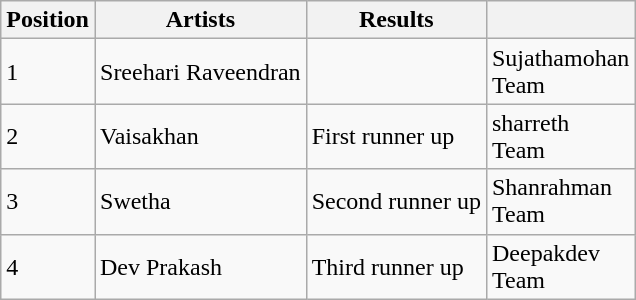<table class="wikitable">
<tr>
<th>Position</th>
<th>Artists</th>
<th>Results</th>
<th></th>
</tr>
<tr>
<td>1</td>
<td>Sreehari Raveendran</td>
<td></td>
<td>Sujathamohan<br>Team</td>
</tr>
<tr>
<td>2</td>
<td>Vaisakhan</td>
<td>First runner up</td>
<td>sharreth<br>Team</td>
</tr>
<tr>
<td>3</td>
<td>Swetha</td>
<td>Second runner up</td>
<td>Shanrahman<br>Team</td>
</tr>
<tr>
<td>4</td>
<td>Dev Prakash</td>
<td>Third runner up</td>
<td>Deepakdev<br>Team</td>
</tr>
</table>
